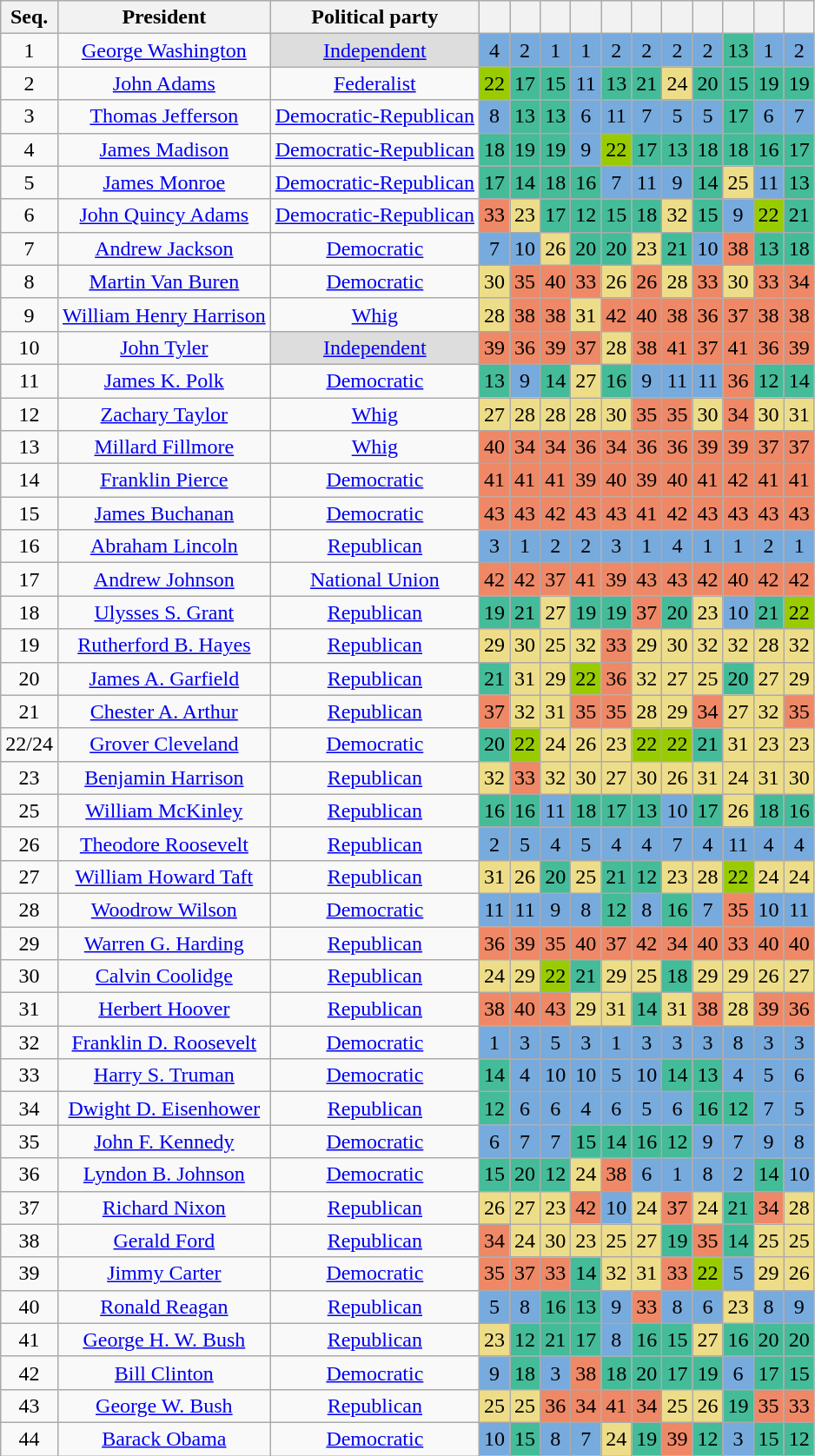<table class="wikitable sortable sticky-table-row1 sticky-table-col2 sort-under-center" style="text-align:center;">
<tr>
<th scope="col">Seq.</th>
<th scope="col">President</th>
<th scope="col">Political party</th>
<th scope="col"></th>
<th scope="col"></th>
<th scope="col"></th>
<th scope="col"></th>
<th scope="col"></th>
<th scope="col"></th>
<th scope="col"></th>
<th scope="col"></th>
<th scope="col"></th>
<th scope="col"></th>
<th scope="col"></th>
</tr>
<tr>
<td>1</td>
<td data-sort-value="Washington, George"><a href='#'>George Washington</a></td>
<td bgcolor="#dddddd"><a href='#'>Independent</a></td>
<td style="background:#77aadd;">4</td>
<td style="background:#77aadd;">2</td>
<td style="background:#77aadd;">1</td>
<td style="background:#77aadd;">1</td>
<td style="background:#77aadd;">2</td>
<td style="background:#77aadd;">2</td>
<td style="background:#77aadd;">2</td>
<td style="background:#77aadd;">2</td>
<td style="background:#44bb99;">13</td>
<td style="background:#77aadd;">1</td>
<td style="background:#77aadd;">2</td>
</tr>
<tr>
<td>2</td>
<td data-sort-value="Adams, John"><a href='#'>John Adams</a></td>
<td><a href='#'>Federalist</a></td>
<td style="background:#99CC00;">22</td>
<td style="background:#44bb99;">17</td>
<td style="background:#44bb99;">15</td>
<td style="background:#77aadd;">11</td>
<td style="background:#44bb99;">13</td>
<td style="background:#44bb99;">21</td>
<td style="background:#eedd88;">24</td>
<td style="background:#44bb99;">20</td>
<td style="background:#44bb99;">15</td>
<td style="background:#44bb99;">19</td>
<td style="background:#44bb99;">19</td>
</tr>
<tr>
<td>3</td>
<td data-sort-value="Jefferson, Thomas"><a href='#'>Thomas Jefferson</a></td>
<td><a href='#'>Democratic-Republican</a></td>
<td style="background:#77aadd;">8</td>
<td style="background:#44bb99;">13</td>
<td style="background:#44bb99;">13</td>
<td style="background:#77aadd;">6</td>
<td style="background:#77aadd;">11</td>
<td style="background:#77aadd;">7</td>
<td style="background:#77aadd;">5</td>
<td style="background:#77aadd;">5</td>
<td style="background:#44bb99;">17</td>
<td style="background:#77aadd;">6</td>
<td style="background:#77aadd;">7</td>
</tr>
<tr>
<td>4</td>
<td data-sort-value="Madison, James"><a href='#'>James Madison</a></td>
<td><a href='#'>Democratic-Republican</a></td>
<td style="background:#44bb99;">18</td>
<td style="background:#44bb99;">19</td>
<td style="background:#44bb99;">19</td>
<td style="background:#77aadd;">9</td>
<td style="background:#99CC00;">22</td>
<td style="background:#44bb99;">17</td>
<td style="background:#44bb99;">13</td>
<td style="background:#44bb99;">18</td>
<td style="background:#44bb99;">18</td>
<td style="background:#44bb99;">16</td>
<td style="background:#44bb99;">17</td>
</tr>
<tr>
<td>5</td>
<td data-sort-value="Monroe, James"><a href='#'>James Monroe</a></td>
<td><a href='#'>Democratic-Republican</a></td>
<td style="background:#44bb99;">17</td>
<td style="background:#44bb99;">14</td>
<td style="background:#44bb99;">18</td>
<td style="background:#44bb99;">16</td>
<td style="background:#77aadd;">7</td>
<td style="background:#77aadd;">11</td>
<td style="background:#77aadd;">9</td>
<td style="background:#44bb99;">14</td>
<td style="background:#eedd88;">25</td>
<td style="background:#77aadd;">11</td>
<td style="background:#44bb99;">13</td>
</tr>
<tr>
<td>6</td>
<td data-sort-value="Adams, John Quincy"><a href='#'>John Quincy Adams</a></td>
<td><a href='#'>Democratic-Republican</a></td>
<td style="background:#ee8866;">33</td>
<td style="background:#eedd88;">23</td>
<td style="background:#44bb99;">17</td>
<td style="background:#44bb99;">12</td>
<td style="background:#44bb99;">15</td>
<td style="background:#44bb99;">18</td>
<td style="background:#eedd88;">32</td>
<td style="background:#44bb99;">15</td>
<td style="background:#77aadd;">9</td>
<td style="background:#99CC00;">22</td>
<td style="background:#44bb99;">21</td>
</tr>
<tr>
<td>7</td>
<td data-sort-value="Jackson, Andrew"><a href='#'>Andrew Jackson</a></td>
<td><a href='#'>Democratic</a></td>
<td style="background:#77aadd;">7</td>
<td style="background:#77aadd;">10</td>
<td style="background:#eedd88;">26</td>
<td style="background:#44bb99;">20</td>
<td style="background:#44bb99;">20</td>
<td style="background:#eedd88;">23</td>
<td style="background:#44bb99;">21</td>
<td style="background:#77aadd;">10</td>
<td style="background:#ee8866;">38</td>
<td style="background:#44bb99;">13</td>
<td style="background:#44bb99;">18</td>
</tr>
<tr>
<td>8</td>
<td data-sort-value="Buren, Martin Van"><a href='#'>Martin Van Buren</a></td>
<td><a href='#'>Democratic</a></td>
<td style="background:#eedd88;">30</td>
<td style="background:#ee8866;">35</td>
<td style="background:#ee8866;">40</td>
<td style="background:#ee8866;">33</td>
<td style="background:#eedd88;">26</td>
<td style="background:#ee8866;">26</td>
<td style="background:#eedd88;">28</td>
<td style="background:#ee8866;">33</td>
<td style="background:#eedd88;">30</td>
<td style="background:#ee8866;">33</td>
<td style="background:#ee8866;">34</td>
</tr>
<tr>
<td>9</td>
<td data-sort-value="Harrison, William Henry"><a href='#'>William Henry Harrison</a></td>
<td><a href='#'>Whig</a></td>
<td style="background:#eedd88;">28</td>
<td style="background:#ee8866;">38</td>
<td style="background:#ee8866;">38</td>
<td style="background:#eedd88;">31</td>
<td style="background:#ee8866;">42</td>
<td style="background:#ee8866;">40</td>
<td style="background:#ee8866;">38</td>
<td style="background:#ee8866;">36</td>
<td style="background:#ee8866;">37</td>
<td style="background:#ee8866;">38</td>
<td style="background:#ee8866;">38</td>
</tr>
<tr>
<td>10</td>
<td data-sort-value="Tyler, John"><a href='#'>John Tyler</a></td>
<td bgcolor="#dddddd"><a href='#'>Independent</a></td>
<td style="background:#ee8866;">39</td>
<td style="background:#ee8866;">36</td>
<td style="background:#ee8866;">39</td>
<td style="background:#ee8866;">37</td>
<td style="background:#eedd88;">28</td>
<td style="background:#ee8866;">38</td>
<td style="background:#ee8866;">41</td>
<td style="background:#ee8866;">37</td>
<td style="background:#ee8866;">41</td>
<td style="background:#ee8866;">36</td>
<td style="background:#ee8866;">39</td>
</tr>
<tr>
<td>11</td>
<td data-sort-value="Polk, James K."><a href='#'>James K. Polk</a></td>
<td><a href='#'>Democratic</a></td>
<td style="background:#44bb99;">13</td>
<td style="background:#77aadd;">9</td>
<td style="background:#44bb99;">14</td>
<td style="background:#eedd88;">27</td>
<td style="background:#44bb99;">16</td>
<td style="background:#77aadd;">9</td>
<td style="background:#77aadd;">11</td>
<td style="background:#77aadd;">11</td>
<td style="background:#ee8866;">36</td>
<td style="background:#44bb99;">12</td>
<td style="background:#44bb99;">14</td>
</tr>
<tr>
<td>12</td>
<td data-sort-value="Taylor, Zachary"><a href='#'>Zachary Taylor</a></td>
<td><a href='#'>Whig</a></td>
<td style="background:#eedd88;">27</td>
<td style="background:#eedd88;">28</td>
<td style="background:#eedd88;">28</td>
<td style="background:#eedd88;">28</td>
<td style="background:#eedd88;">30</td>
<td style="background:#ee8866;">35</td>
<td style="background:#ee8866;">35</td>
<td style="background:#eedd88;">30</td>
<td style="background:#ee8866;">34</td>
<td style="background:#eedd88;">30</td>
<td style="background:#eedd88;">31</td>
</tr>
<tr>
<td>13</td>
<td data-sort-value="Fillmore, Millard"><a href='#'>Millard Fillmore</a></td>
<td><a href='#'>Whig</a></td>
<td style="background:#ee8866;">40</td>
<td style="background:#ee8866;">34</td>
<td style="background:#ee8866;">34</td>
<td style="background:#ee8866;">36</td>
<td style="background:#ee8866;">34</td>
<td style="background:#ee8866;">36</td>
<td style="background:#ee8866;">36</td>
<td style="background:#ee8866;">39</td>
<td style="background:#ee8866;">39</td>
<td style="background:#ee8866;">37</td>
<td style="background:#ee8866;">37</td>
</tr>
<tr>
<td>14</td>
<td data-sort-value="Pierce, Franklin"><a href='#'>Franklin Pierce</a></td>
<td><a href='#'>Democratic</a></td>
<td style="background:#ee8866;">41</td>
<td style="background:#ee8866;">41</td>
<td style="background:#ee8866;">41</td>
<td style="background:#ee8866;">39</td>
<td style="background:#ee8866;">40</td>
<td style="background:#ee8866;">39</td>
<td style="background:#ee8866;">40</td>
<td style="background:#ee8866;">41</td>
<td style="background:#ee8866;">42</td>
<td style="background:#ee8866;">41</td>
<td style="background:#ee8866;">41</td>
</tr>
<tr>
<td>15</td>
<td data-sort-value="Buchanan, James"><a href='#'>James Buchanan</a></td>
<td><a href='#'>Democratic</a></td>
<td style="background:#ee8866;">43</td>
<td style="background:#ee8866;">43</td>
<td style="background:#ee8866;">42</td>
<td style="background:#ee8866;">43</td>
<td style="background:#ee8866;">43</td>
<td style="background:#ee8866;">41</td>
<td style="background:#ee8866;">42</td>
<td style="background:#ee8866;">43</td>
<td style="background:#ee8866;">43</td>
<td style="background:#ee8866;">43</td>
<td style="background:#ee8866;">43</td>
</tr>
<tr>
<td>16</td>
<td data-sort-value="Lincoln, Abraham"><a href='#'>Abraham Lincoln</a></td>
<td><a href='#'>Republican</a></td>
<td style="background:#77aadd;">3</td>
<td style="background:#77aadd;">1</td>
<td style="background:#77aadd;">2</td>
<td style="background:#77aadd;">2</td>
<td style="background:#77aadd;">3</td>
<td style="background:#77aadd;">1</td>
<td style="background:#77aadd;">4</td>
<td style="background:#77aadd;">1</td>
<td style="background:#77aadd;">1</td>
<td style="background:#77aadd;">2</td>
<td style="background:#77aadd;">1</td>
</tr>
<tr>
<td>17</td>
<td data-sort-value="Johnson, Andrew"><a href='#'>Andrew Johnson</a></td>
<td><a href='#'>National Union</a></td>
<td style="background:#ee8866;">42</td>
<td style="background:#ee8866;">42</td>
<td style="background:#ee8866;">37</td>
<td style="background:#ee8866;">41</td>
<td style="background:#ee8866;">39</td>
<td style="background:#ee8866;">43</td>
<td style="background:#ee8866;">43</td>
<td style="background:#ee8866;">42</td>
<td style="background:#ee8866;">40</td>
<td style="background:#ee8866;">42</td>
<td style="background:#ee8866;">42</td>
</tr>
<tr>
<td>18</td>
<td data-sort-value="Grant, Ulysses S."><a href='#'>Ulysses S. Grant</a></td>
<td><a href='#'>Republican</a></td>
<td style="background:#44bb99;">19</td>
<td style="background:#44bb99;">21</td>
<td style="background:#eedd88;">27</td>
<td style="background:#44bb99;">19</td>
<td style="background:#44bb99;">19</td>
<td style="background:#ee8866;">37</td>
<td style="background:#44bb99;">20</td>
<td style="background:#eedd88;">23</td>
<td style="background:#77aadd;">10</td>
<td style="background:#44bb99;">21</td>
<td style="background:#99CC00;">22</td>
</tr>
<tr>
<td>19</td>
<td data-sort-value="Hayes, Rutherford B."><a href='#'>Rutherford B. Hayes</a></td>
<td><a href='#'>Republican</a></td>
<td style="background:#eedd88;">29</td>
<td style="background:#eedd88;">30</td>
<td style="background:#eedd88;">25</td>
<td style="background:#eedd88;">32</td>
<td style="background:#ee8866;">33</td>
<td style="background:#eedd88;">29</td>
<td style="background:#eedd88;">30</td>
<td style="background:#eedd88;">32</td>
<td style="background:#eedd88;">32</td>
<td style="background:#eedd88;">28</td>
<td style="background:#eedd88;">32</td>
</tr>
<tr>
<td>20</td>
<td data-sort-value="Garfield, James A."><a href='#'>James A. Garfield</a></td>
<td><a href='#'>Republican</a></td>
<td style="background:#44bb99;">21</td>
<td style="background:#eedd88;">31</td>
<td style="background:#eedd88;">29</td>
<td style="background:#99CC00;">22</td>
<td style="background:#ee8866;">36</td>
<td style="background:#eedd88;">32</td>
<td style="background:#eedd88;">27</td>
<td style="background:#eedd88;">25</td>
<td style="background:#44bb99;">20</td>
<td style="background:#eedd88;">27</td>
<td style="background:#eedd88;">29</td>
</tr>
<tr>
<td>21</td>
<td data-sort-value="Arthur, Chester A."><a href='#'>Chester A. Arthur</a></td>
<td><a href='#'>Republican</a></td>
<td style="background:#ee8866;">37</td>
<td style="background:#eedd88;">32</td>
<td style="background:#eedd88;">31</td>
<td style="background:#ee8866;">35</td>
<td style="background:#ee8866;">35</td>
<td style="background:#eedd88;">28</td>
<td style="background:#eedd88;">29</td>
<td style="background:#ee8866;">34</td>
<td style="background:#eedd88;">27</td>
<td style="background:#eedd88;">32</td>
<td style="background:#ee8866;">35</td>
</tr>
<tr>
<td>22/24</td>
<td data-sort-value="Cleveland, Grover"><a href='#'>Grover Cleveland</a></td>
<td><a href='#'>Democratic</a></td>
<td style="background:#44bb99;">20</td>
<td style="background:#99CC00;">22</td>
<td style="background:#eedd88;">24</td>
<td style="background:#eedd88;">26</td>
<td style="background:#eedd88;">23</td>
<td style="background:#99CC00;">22</td>
<td style="background:#99CC00;">22</td>
<td style="background:#44bb99;">21</td>
<td style="background:#eedd88;">31</td>
<td style="background:#eedd88;">23</td>
<td style="background:#eedd88;">23</td>
</tr>
<tr>
<td>23</td>
<td data-sort-value="Harrison, Benjamin"><a href='#'>Benjamin Harrison</a></td>
<td><a href='#'>Republican</a></td>
<td style="background:#eedd88;">32</td>
<td style="background:#ee8866;">33</td>
<td style="background:#eedd88;">32</td>
<td style="background:#eedd88;">30</td>
<td style="background:#eedd88;">27</td>
<td style="background:#eedd88;">30</td>
<td style="background:#eedd88;">26</td>
<td style="background:#eedd88;">31</td>
<td style="background:#eedd88;">24</td>
<td style="background:#eedd88;">31</td>
<td style="background:#eedd88;">30</td>
</tr>
<tr>
<td>25</td>
<td data-sort-value="McKinley, William"><a href='#'>William McKinley</a></td>
<td><a href='#'>Republican</a></td>
<td style="background:#44bb99;">16</td>
<td style="background:#44bb99;">16</td>
<td style="background:#77aadd;">11</td>
<td style="background:#44bb99;">18</td>
<td style="background:#44bb99;">17</td>
<td style="background:#44bb99;">13</td>
<td style="background:#77aadd;">10</td>
<td style="background:#44bb99;">17</td>
<td style="background:#eedd88;">26</td>
<td style="background:#44bb99;">18</td>
<td style="background:#44bb99;">16</td>
</tr>
<tr>
<td>26</td>
<td data-sort-value="Roosevelt, Theodore"><a href='#'>Theodore Roosevelt</a></td>
<td><a href='#'>Republican</a></td>
<td style="background:#77aadd;">2</td>
<td style="background:#77aadd;">5</td>
<td style="background:#77aadd;">4</td>
<td style="background:#77aadd;">5</td>
<td style="background:#77aadd;">4</td>
<td style="background:#77aadd;">4</td>
<td style="background:#77aadd;">7</td>
<td style="background:#77aadd;">4</td>
<td style="background:#77aadd;">11</td>
<td style="background:#77aadd;">4</td>
<td style="background:#77aadd;">4</td>
</tr>
<tr>
<td>27</td>
<td data-sort-value="Taft, William Howard"><a href='#'>William Howard Taft</a></td>
<td><a href='#'>Republican</a></td>
<td style="background:#eedd88;">31</td>
<td style="background:#eedd88;">26</td>
<td style="background:#44bb99;">20</td>
<td style="background:#eedd88;">25</td>
<td style="background:#44bb99;">21</td>
<td style="background:#44bb99;">12</td>
<td style="background:#eedd88;">23</td>
<td style="background:#eedd88;">28</td>
<td style="background:#99CC00;">22</td>
<td style="background:#eedd88;">24</td>
<td style="background:#eedd88;">24</td>
</tr>
<tr>
<td>28</td>
<td data-sort-value="Wilson, Woodrow"><a href='#'>Woodrow Wilson</a></td>
<td><a href='#'>Democratic</a></td>
<td style="background:#77aadd;">11</td>
<td style="background:#77aadd;">11</td>
<td style="background:#77aadd;">9</td>
<td style="background:#77aadd;">8</td>
<td style="background:#44bb99;">12</td>
<td style="background:#77aadd;">8</td>
<td style="background:#44bb99;">16</td>
<td style="background:#77aadd;">7</td>
<td style="background:#ee8866;">35</td>
<td style="background:#77aadd;">10</td>
<td style="background:#77aadd;">11</td>
</tr>
<tr>
<td>29</td>
<td data-sort-value="Harding, Warren G."><a href='#'>Warren G. Harding</a></td>
<td><a href='#'>Republican</a></td>
<td style="background:#ee8866;">36</td>
<td style="background:#ee8866;">39</td>
<td style="background:#ee8866;">35</td>
<td style="background:#ee8866;">40</td>
<td style="background:#ee8866;">37</td>
<td style="background:#ee8866;">42</td>
<td style="background:#ee8866;">34</td>
<td style="background:#ee8866;">40</td>
<td style="background:#ee8866;">33</td>
<td style="background:#ee8866;">40</td>
<td style="background:#ee8866;">40</td>
</tr>
<tr>
<td>30</td>
<td data-sort-value="Coolidge, Calvin"><a href='#'>Calvin Coolidge</a></td>
<td><a href='#'>Republican</a></td>
<td style="background:#eedd88;">24</td>
<td style="background:#eedd88;">29</td>
<td style="background:#99CC00;">22</td>
<td style="background:#44bb99;">21</td>
<td style="background:#eedd88;">29</td>
<td style="background:#eedd88;">25</td>
<td style="background:#44bb99;">18</td>
<td style="background:#eedd88;">29</td>
<td style="background:#eedd88;">29</td>
<td style="background:#eedd88;">26</td>
<td style="background:#eedd88;">27</td>
</tr>
<tr>
<td>31</td>
<td data-sort-value="Hoover, Herbert"><a href='#'>Herbert Hoover</a></td>
<td><a href='#'>Republican</a></td>
<td style="background:#ee8866;">38</td>
<td style="background:#ee8866;">40</td>
<td style="background:#ee8866;">43</td>
<td style="background:#eedd88;">29</td>
<td style="background:#eedd88;">31</td>
<td style="background:#44bb99;">14</td>
<td style="background:#eedd88;">31</td>
<td style="background:#ee8866;">38</td>
<td style="background:#eedd88;">28</td>
<td style="background:#ee8866;">39</td>
<td style="background:#ee8866;">36</td>
</tr>
<tr>
<td>32</td>
<td data-sort-value="Roosevelt, Franklin D."><a href='#'>Franklin D. Roosevelt</a></td>
<td><a href='#'>Democratic</a></td>
<td style="background:#77aadd;">1</td>
<td style="background:#77aadd;">3</td>
<td style="background:#77aadd;">5</td>
<td style="background:#77aadd;">3</td>
<td style="background:#77aadd;">1</td>
<td style="background:#77aadd;">3</td>
<td style="background:#77aadd;">3</td>
<td style="background:#77aadd;">3</td>
<td style="background:#77aadd;">8</td>
<td style="background:#77aadd;">3</td>
<td style="background:#77aadd;">3</td>
</tr>
<tr>
<td>33</td>
<td data-sort-value="Truman, Harry S."><a href='#'>Harry S. Truman</a></td>
<td><a href='#'>Democratic</a></td>
<td style="background:#44bb99;">14</td>
<td style="background:#77aadd;">4</td>
<td style="background:#77aadd;">10</td>
<td style="background:#77aadd;">10</td>
<td style="background:#77aadd;">5</td>
<td style="background:#77aadd;">10</td>
<td style="background:#44bb99;">14</td>
<td style="background:#44bb99;">13</td>
<td style="background:#77aadd;">4</td>
<td style="background:#77aadd;">5</td>
<td style="background:#77aadd;">6</td>
</tr>
<tr>
<td>34</td>
<td data-sort-value="Eisenhower, Dwight D."><a href='#'>Dwight D. Eisenhower</a></td>
<td><a href='#'>Republican</a></td>
<td style="background:#44bb99;">12</td>
<td style="background:#77aadd;">6</td>
<td style="background:#77aadd;">6</td>
<td style="background:#77aadd;">4</td>
<td style="background:#77aadd;">6</td>
<td style="background:#77aadd;">5</td>
<td style="background:#77aadd;">6</td>
<td style="background:#44bb99;">16</td>
<td style="background:#44bb99;">12</td>
<td style="background:#77aadd;">7</td>
<td style="background:#77aadd;">5</td>
</tr>
<tr>
<td>35</td>
<td data-sort-value="Kennedy, John F."><a href='#'>John F. Kennedy</a></td>
<td><a href='#'>Democratic</a></td>
<td style="background:#77aadd;">6</td>
<td style="background:#77aadd;">7</td>
<td style="background:#77aadd;">7</td>
<td style="background:#44bb99;">15</td>
<td style="background:#44bb99;">14</td>
<td style="background:#44bb99;">16</td>
<td style="background:#44bb99;">12</td>
<td style="background:#77aadd;">9</td>
<td style="background:#77aadd;">7</td>
<td style="background:#77aadd;">9</td>
<td style="background:#77aadd;">8</td>
</tr>
<tr>
<td>36</td>
<td data-sort-value="Johnson, Lyndon B."><a href='#'>Lyndon B. Johnson</a></td>
<td><a href='#'>Democratic</a></td>
<td style="background:#44bb99;">15</td>
<td style="background:#44bb99;">20</td>
<td style="background:#44bb99;">12</td>
<td style="background:#eedd88;">24</td>
<td style="background:#ee8866;">38</td>
<td style="background:#77aadd;">6</td>
<td style="background:#77aadd;">1</td>
<td style="background:#77aadd;">8</td>
<td style="background:#77aadd;">2</td>
<td style="background:#44bb99;;">14</td>
<td style="background:#77aadd;">10</td>
</tr>
<tr>
<td>37</td>
<td data-sort-value="Nixon, Richard"><a href='#'>Richard Nixon</a></td>
<td><a href='#'>Republican</a></td>
<td style="background:#eedd88;">26</td>
<td style="background:#eedd88;">27</td>
<td style="background:#eedd88;">23</td>
<td style="background:#ee8866;">42</td>
<td style="background:#77aadd;">10</td>
<td style="background:#eedd88;">24</td>
<td style="background:#ee8866;">37</td>
<td style="background:#eedd88;">24</td>
<td style="background:#44bb99;">21</td>
<td style="background:#ee8866;">34</td>
<td style="background:#eedd88;">28</td>
</tr>
<tr>
<td>38</td>
<td data-sort-value="Ford, Gerald"><a href='#'>Gerald Ford</a></td>
<td><a href='#'>Republican</a></td>
<td style="background:#ee8866;">34</td>
<td style="background:#eedd88;">24</td>
<td style="background:#eedd88;">30</td>
<td style="background:#eedd88;">23</td>
<td style="background:#eedd88;">25</td>
<td style="background:#eedd88;">27</td>
<td style="background:#44bb99;">19</td>
<td style="background:#ee8866;">35</td>
<td style="background:#44bb99;">14</td>
<td style="background:#eedd88;">25</td>
<td style="background:#eedd88;">25</td>
</tr>
<tr>
<td>39</td>
<td data-sort-value="Carter, Jimmy"><a href='#'>Jimmy Carter</a></td>
<td><a href='#'>Democratic</a></td>
<td style="background:#ee8866;">35</td>
<td style="background:#ee8866;">37</td>
<td style="background:#ee8866;">33</td>
<td style="background:#44bb99;">14</td>
<td style="background:#eedd88;">32</td>
<td style="background:#eedd88;">31</td>
<td style="background:#ee8866;">33</td>
<td style="background:#99CC00;">22</td>
<td style="background:#77aadd;">5</td>
<td style="background:#eedd88;">29</td>
<td style="background:#eedd88;">26</td>
</tr>
<tr>
<td>40</td>
<td data-sort-value="Reagan, Ronald"><a href='#'>Ronald Reagan</a></td>
<td><a href='#'>Republican</a></td>
<td style="background:#77aadd;">5</td>
<td style="background:#77aadd;">8</td>
<td style="background:#44bb99;">16</td>
<td style="background:#44bb99;">13</td>
<td style="background:#77aadd;">9</td>
<td style="background:#ee8866;">33</td>
<td style="background:#77aadd;">8</td>
<td style="background:#77aadd;">6</td>
<td style="background:#eedd88;">23</td>
<td style="background:#77aadd;">8</td>
<td style="background:#77aadd;">9</td>
</tr>
<tr>
<td>41</td>
<td data-sort-value="Bush, George H. W."><a href='#'>George H. W. Bush</a></td>
<td><a href='#'>Republican</a></td>
<td style="background:#eedd88;">23</td>
<td style="background:#44bb99;">12</td>
<td style="background:#44bb99;">21</td>
<td style="background:#44bb99;">17</td>
<td style="background:#77aadd;">8</td>
<td style="background:#44bb99;">16</td>
<td style="background:#44bb99;">15</td>
<td style="background:#eedd88;">27</td>
<td style="background:#44bb99;">16</td>
<td style="background:#44bb99;">20</td>
<td style="background:#44bb99;">20</td>
</tr>
<tr>
<td>42</td>
<td data-sort-value="Clinton, Bill"><a href='#'>Bill Clinton</a></td>
<td><a href='#'>Democratic</a></td>
<td style="background:#77aadd;">9</td>
<td style="background:#44bb99;">18</td>
<td style="background:#77aadd;">3</td>
<td style="background:#ee8866;">38</td>
<td style="background:#44bb99;">18</td>
<td style="background:#44bb99;">20</td>
<td style="background:#44bb99;">17</td>
<td style="background:#44bb99;">19</td>
<td style="background:#77aadd;">6</td>
<td style="background:#44bb99;">17</td>
<td style="background:#44bb99;">15</td>
</tr>
<tr>
<td>43</td>
<td data-sort-value="Bush, George W."><a href='#'>George W. Bush</a></td>
<td><a href='#'>Republican</a></td>
<td style="background:#eedd88;">25</td>
<td style="background:#eedd88;">25</td>
<td style="background:#ee8866;">36</td>
<td style="background:#ee8866;">34</td>
<td style="background:#ee8866;">41</td>
<td style="background:#ee8866;">34</td>
<td style="background:#eedd88;">25</td>
<td style="background:#eedd88;">26</td>
<td style="background:#44bb99;">19</td>
<td style="background:#ee8866;">35</td>
<td style="background:#ee8866;">33</td>
</tr>
<tr>
<td>44</td>
<td data-sort-value="Obama, Barack"><a href='#'>Barack Obama</a></td>
<td><a href='#'>Democratic</a></td>
<td style="background:#77aadd;">10</td>
<td style="background:#44bb99;">15</td>
<td style="background:#77aadd;">8</td>
<td style="background:#77aadd;">7</td>
<td style="background:#eedd88;">24</td>
<td style="background:#44bb99;">19</td>
<td style="background:#ee8866;">39</td>
<td style="background:#44bb99;">12</td>
<td style="background:#77aadd;">3</td>
<td style="background:#44bb99;">15</td>
<td style="background:#44bb99;">12</td>
</tr>
</table>
